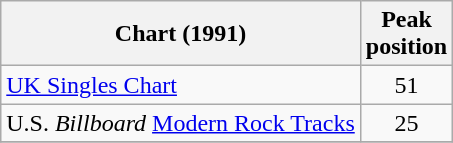<table class="wikitable sortable">
<tr>
<th>Chart (1991)</th>
<th>Peak<br>position</th>
</tr>
<tr>
<td><a href='#'>UK Singles Chart</a></td>
<td style="text-align:center;">51</td>
</tr>
<tr>
<td>U.S. <em>Billboard</em> <a href='#'>Modern Rock Tracks</a></td>
<td align="center">25</td>
</tr>
<tr>
</tr>
</table>
